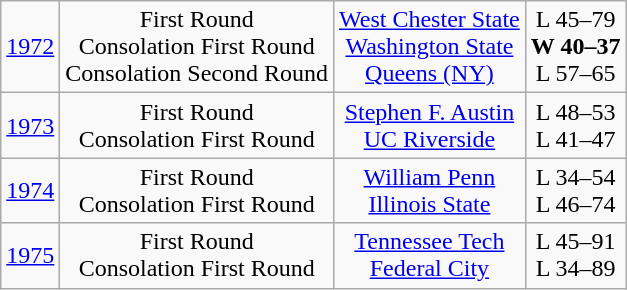<table class="wikitable">
<tr align="center">
<td><a href='#'>1972</a></td>
<td>First Round<br>Consolation First Round<br>Consolation Second Round</td>
<td><a href='#'>West Chester State</a><br><a href='#'>Washington State</a><br><a href='#'>Queens (NY)</a></td>
<td>L 45–79<br><strong>W 40–37</strong><br>L 57–65</td>
</tr>
<tr align="center">
<td><a href='#'>1973</a></td>
<td>First Round<br>Consolation First Round</td>
<td><a href='#'>Stephen F. Austin</a><br><a href='#'>UC Riverside</a></td>
<td>L 48–53<br>L 41–47</td>
</tr>
<tr align="center">
<td><a href='#'>1974</a></td>
<td>First Round<br>Consolation First Round</td>
<td><a href='#'>William Penn</a><br><a href='#'>Illinois State</a></td>
<td>L 34–54<br>L 46–74</td>
</tr>
<tr align="center">
<td><a href='#'>1975</a></td>
<td>First Round<br>Consolation First Round</td>
<td><a href='#'>Tennessee Tech</a><br><a href='#'>Federal City</a></td>
<td>L 45–91<br>L 34–89</td>
</tr>
</table>
